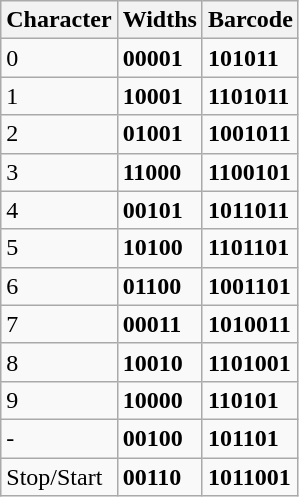<table class="wikitable sortable">
<tr>
<th>Character</th>
<th>Widths</th>
<th>Barcode</th>
</tr>
<tr>
<td>0</td>
<td><strong>00001</strong></td>
<td><strong>101011</strong></td>
</tr>
<tr>
<td>1</td>
<td><strong>10001</strong></td>
<td><strong>1101011</strong></td>
</tr>
<tr>
<td>2</td>
<td><strong>01001</strong></td>
<td><strong>1001011</strong></td>
</tr>
<tr>
<td>3</td>
<td><strong>11000</strong></td>
<td><strong>1100101</strong></td>
</tr>
<tr>
<td>4</td>
<td><strong>00101</strong></td>
<td><strong>1011011</strong></td>
</tr>
<tr>
<td>5</td>
<td><strong>10100</strong></td>
<td><strong>1101101</strong></td>
</tr>
<tr>
<td>6</td>
<td><strong>01100</strong></td>
<td><strong>1001101</strong></td>
</tr>
<tr>
<td>7</td>
<td><strong>00011</strong></td>
<td><strong>1010011</strong></td>
</tr>
<tr>
<td>8</td>
<td><strong>10010</strong></td>
<td><strong>1101001</strong></td>
</tr>
<tr>
<td>9</td>
<td><strong>10000</strong></td>
<td><strong>110101</strong></td>
</tr>
<tr>
<td>-</td>
<td><strong>00100</strong></td>
<td><strong>101101</strong></td>
</tr>
<tr>
<td>Stop/Start</td>
<td><strong>00110</strong></td>
<td><strong>1011001</strong></td>
</tr>
</table>
